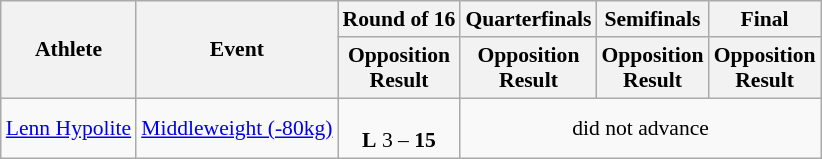<table class="wikitable" style="font-size:90%">
<tr>
<th rowspan=2>Athlete</th>
<th rowspan=2>Event</th>
<th>Round of 16</th>
<th>Quarterfinals</th>
<th>Semifinals</th>
<th>Final</th>
</tr>
<tr>
<th>Opposition<br>Result</th>
<th>Opposition<br>Result</th>
<th>Opposition<br>Result</th>
<th>Opposition<br>Result</th>
</tr>
<tr>
<td><a href='#'>Lenn Hypolite</a></td>
<td><a href='#'>Middleweight (-80kg)</a></td>
<td align=center><br><strong>L</strong> 3 – <strong>15</strong></td>
<td align=center colspan="7">did not advance</td>
</tr>
</table>
